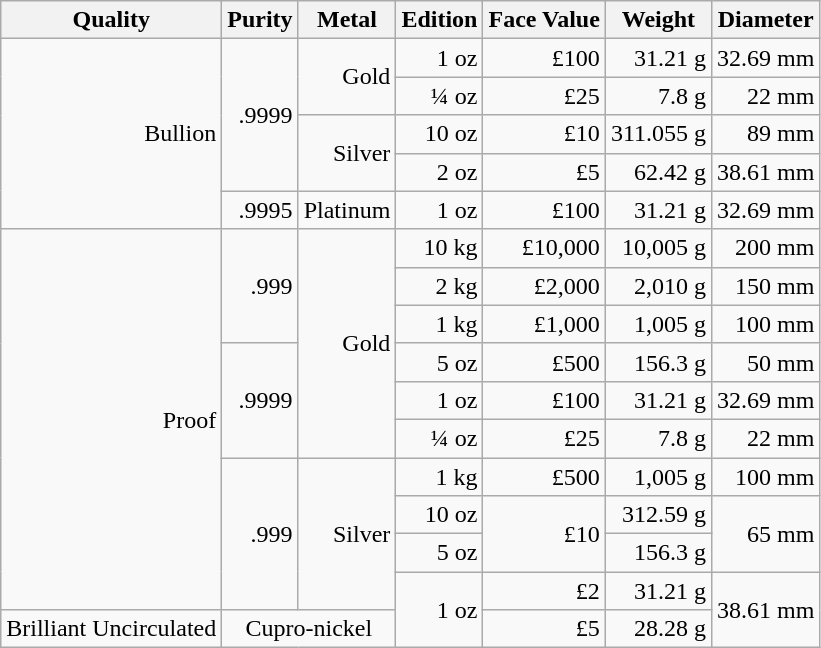<table class="wikitable" style="text-align:right;">
<tr>
<th>Quality</th>
<th>Purity</th>
<th>Metal</th>
<th>Edition</th>
<th>Face Value</th>
<th>Weight</th>
<th>Diameter</th>
</tr>
<tr>
<td rowspan="5">Bullion</td>
<td rowspan="4">.9999</td>
<td rowspan="2">Gold</td>
<td>1 oz</td>
<td>£100</td>
<td>31.21 g</td>
<td>32.69 mm</td>
</tr>
<tr>
<td>¼ oz</td>
<td>£25</td>
<td>7.8 g</td>
<td>22 mm</td>
</tr>
<tr>
<td rowspan="2">Silver</td>
<td>10 oz</td>
<td>£10</td>
<td>311.055 g</td>
<td>89 mm</td>
</tr>
<tr>
<td>2 oz</td>
<td>£5</td>
<td>62.42 g</td>
<td>38.61 mm</td>
</tr>
<tr>
<td>.9995</td>
<td>Platinum</td>
<td>1 oz</td>
<td>£100</td>
<td>31.21 g</td>
<td>32.69 mm</td>
</tr>
<tr>
<td rowspan="10">Proof</td>
<td rowspan="3">.999</td>
<td rowspan="6">Gold</td>
<td>10 kg</td>
<td>£10,000</td>
<td>10,005 g</td>
<td>200 mm</td>
</tr>
<tr>
<td>2 kg</td>
<td>£2,000</td>
<td>2,010 g</td>
<td>150 mm</td>
</tr>
<tr>
<td>1 kg</td>
<td>£1,000</td>
<td>1,005 g</td>
<td>100 mm</td>
</tr>
<tr>
<td rowspan="3">.9999</td>
<td>5 oz</td>
<td>£500</td>
<td>156.3 g</td>
<td>50 mm</td>
</tr>
<tr>
<td>1 oz</td>
<td>£100</td>
<td>31.21 g</td>
<td>32.69 mm</td>
</tr>
<tr>
<td>¼ oz</td>
<td>£25</td>
<td>7.8 g</td>
<td>22 mm</td>
</tr>
<tr>
<td rowspan="4">.999</td>
<td rowspan="4">Silver</td>
<td>1 kg</td>
<td>£500</td>
<td>1,005 g</td>
<td>100 mm</td>
</tr>
<tr>
<td>10 oz</td>
<td rowspan="2">£10</td>
<td>312.59 g</td>
<td rowspan="2">65 mm</td>
</tr>
<tr>
<td>5 oz</td>
<td>156.3 g</td>
</tr>
<tr>
<td rowspan="2">1 oz</td>
<td>£2</td>
<td>31.21 g</td>
<td rowspan="2">38.61 mm</td>
</tr>
<tr>
<td>Brilliant Uncirculated</td>
<td colspan="2" style="text-align:center;">Cupro-nickel</td>
<td>£5</td>
<td>28.28 g</td>
</tr>
</table>
